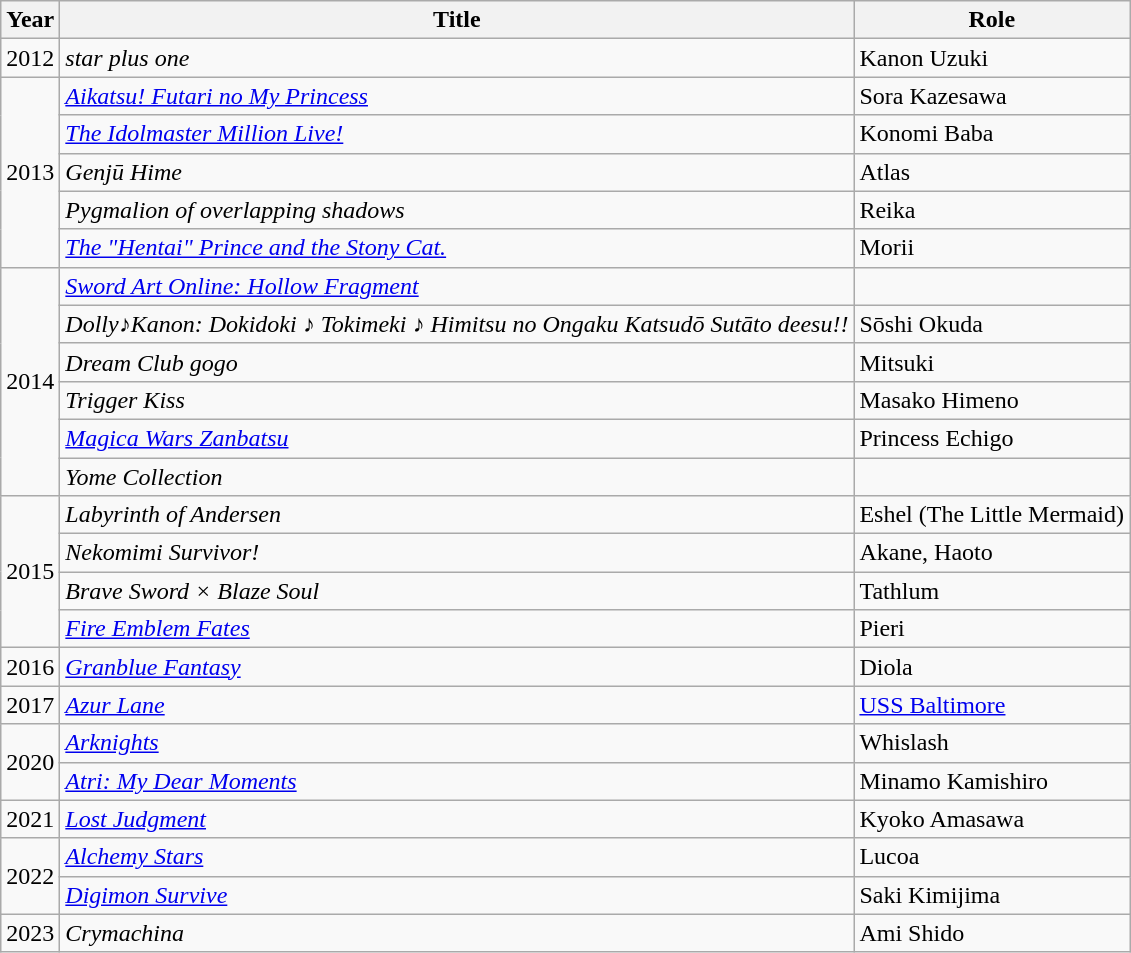<table class="wikitable">
<tr>
<th>Year</th>
<th>Title</th>
<th>Role</th>
</tr>
<tr>
<td>2012</td>
<td><em>star plus one</em></td>
<td>Kanon Uzuki</td>
</tr>
<tr>
<td rowspan="5">2013</td>
<td><em><a href='#'>Aikatsu! Futari no My Princess</a></em></td>
<td>Sora Kazesawa</td>
</tr>
<tr>
<td><em><a href='#'>The Idolmaster Million Live!</a></em></td>
<td>Konomi Baba</td>
</tr>
<tr>
<td><em>Genjū Hime</em></td>
<td>Atlas</td>
</tr>
<tr>
<td><em>Pygmalion of overlapping shadows</em></td>
<td>Reika</td>
</tr>
<tr>
<td><em><a href='#'>The "Hentai" Prince and the Stony Cat.</a></em></td>
<td>Morii</td>
</tr>
<tr>
<td rowspan="6">2014</td>
<td><em><a href='#'>Sword Art Online: Hollow Fragment</a></em></td>
<td></td>
</tr>
<tr>
<td><em>Dolly♪Kanon: Dokidoki ♪ Tokimeki ♪ Himitsu no Ongaku Katsudō Sutāto deesu!!</em></td>
<td>Sōshi Okuda</td>
</tr>
<tr>
<td><em>Dream Club gogo</em></td>
<td>Mitsuki</td>
</tr>
<tr>
<td><em>Trigger Kiss</em></td>
<td>Masako Himeno</td>
</tr>
<tr>
<td><em><a href='#'>Magica Wars Zanbatsu</a></em></td>
<td>Princess Echigo</td>
</tr>
<tr>
<td><em>Yome Collection</em></td>
<td></td>
</tr>
<tr>
<td rowspan="4">2015</td>
<td><em>Labyrinth of Andersen</em></td>
<td>Eshel (The Little Mermaid)</td>
</tr>
<tr>
<td><em>Nekomimi Survivor!</em></td>
<td>Akane, Haoto</td>
</tr>
<tr>
<td><em>Brave Sword × Blaze Soul</em></td>
<td>Tathlum</td>
</tr>
<tr>
<td><em><a href='#'>Fire Emblem Fates</a></em></td>
<td>Pieri</td>
</tr>
<tr>
<td>2016</td>
<td><em><a href='#'>Granblue Fantasy</a></em></td>
<td>Diola</td>
</tr>
<tr>
<td rowspan="1">2017</td>
<td><em><a href='#'>Azur Lane</a></em></td>
<td><a href='#'>USS Baltimore</a></td>
</tr>
<tr>
<td rowspan="2">2020</td>
<td><em><a href='#'>Arknights</a></em></td>
<td>Whislash</td>
</tr>
<tr>
<td><em><a href='#'>Atri: My Dear Moments</a></em></td>
<td>Minamo Kamishiro</td>
</tr>
<tr>
<td rowspan="1">2021</td>
<td><em><a href='#'>Lost Judgment</a></em></td>
<td>Kyoko Amasawa</td>
</tr>
<tr>
<td rowspan="2">2022</td>
<td><em><a href='#'>Alchemy Stars</a></em></td>
<td>Lucoa</td>
</tr>
<tr>
<td><em><a href='#'>Digimon Survive</a></em></td>
<td>Saki Kimijima</td>
</tr>
<tr>
<td rowspan="1">2023</td>
<td><em>Crymachina</em></td>
<td>Ami Shido</td>
</tr>
</table>
